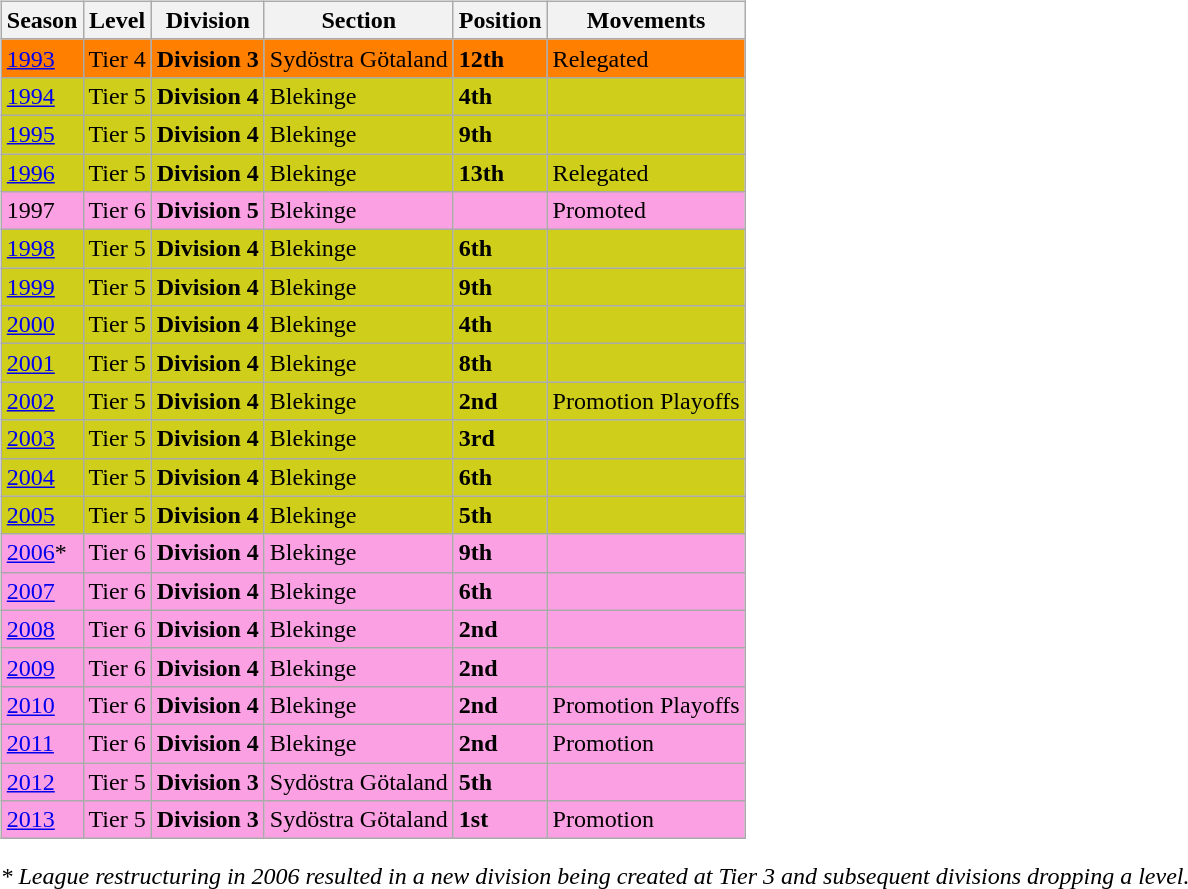<table>
<tr>
<td valign="top" width=0%><br><table class="wikitable">
<tr style="background:#f0f6fa;">
<th><strong>Season</strong></th>
<th><strong>Level</strong></th>
<th><strong>Division</strong></th>
<th><strong>Section</strong></th>
<th><strong>Position</strong></th>
<th><strong>Movements</strong></th>
</tr>
<tr>
<td style="background:#FF7F00;"><a href='#'>1993</a></td>
<td style="background:#FF7F00;">Tier 4</td>
<td style="background:#FF7F00;"><strong>Division 3</strong></td>
<td style="background:#FF7F00;">Sydöstra Götaland</td>
<td style="background:#FF7F00;"><strong>12th</strong></td>
<td style="background:#FF7F00;">Relegated</td>
</tr>
<tr>
<td style="background:#CECE1B;"><a href='#'>1994</a></td>
<td style="background:#CECE1B;">Tier 5</td>
<td style="background:#CECE1B;"><strong>Division 4</strong></td>
<td style="background:#CECE1B;">Blekinge</td>
<td style="background:#CECE1B;"><strong>4th</strong></td>
<td style="background:#CECE1B;"></td>
</tr>
<tr>
<td style="background:#CECE1B;"><a href='#'>1995</a></td>
<td style="background:#CECE1B;">Tier 5</td>
<td style="background:#CECE1B;"><strong>Division 4</strong></td>
<td style="background:#CECE1B;">Blekinge</td>
<td style="background:#CECE1B;"><strong>9th</strong></td>
<td style="background:#CECE1B;"></td>
</tr>
<tr>
<td style="background:#CECE1B;"><a href='#'>1996</a></td>
<td style="background:#CECE1B;">Tier 5</td>
<td style="background:#CECE1B;"><strong>Division 4</strong></td>
<td style="background:#CECE1B;">Blekinge</td>
<td style="background:#CECE1B;"><strong>13th</strong></td>
<td style="background:#CECE1B;">Relegated</td>
</tr>
<tr>
<td style="background:#FBA0E3;">1997</td>
<td style="background:#FBA0E3;">Tier 6</td>
<td style="background:#FBA0E3;"><strong>Division 5</strong></td>
<td style="background:#FBA0E3;">Blekinge</td>
<td style="background:#FBA0E3;"></td>
<td style="background:#FBA0E3;">Promoted</td>
</tr>
<tr>
<td style="background:#CECE1B;"><a href='#'>1998</a></td>
<td style="background:#CECE1B;">Tier 5</td>
<td style="background:#CECE1B;"><strong>Division 4</strong></td>
<td style="background:#CECE1B;">Blekinge</td>
<td style="background:#CECE1B;"><strong>6th</strong></td>
<td style="background:#CECE1B;"></td>
</tr>
<tr>
<td style="background:#CECE1B;"><a href='#'>1999</a></td>
<td style="background:#CECE1B;">Tier 5</td>
<td style="background:#CECE1B;"><strong>Division 4</strong></td>
<td style="background:#CECE1B;">Blekinge</td>
<td style="background:#CECE1B;"><strong>9th</strong></td>
<td style="background:#CECE1B;"></td>
</tr>
<tr>
<td style="background:#CECE1B;"><a href='#'>2000</a></td>
<td style="background:#CECE1B;">Tier 5</td>
<td style="background:#CECE1B;"><strong>Division 4</strong></td>
<td style="background:#CECE1B;">Blekinge</td>
<td style="background:#CECE1B;"><strong>4th</strong></td>
<td style="background:#CECE1B;"></td>
</tr>
<tr>
<td style="background:#CECE1B;"><a href='#'>2001</a></td>
<td style="background:#CECE1B;">Tier 5</td>
<td style="background:#CECE1B;"><strong>Division 4</strong></td>
<td style="background:#CECE1B;">Blekinge</td>
<td style="background:#CECE1B;"><strong>8th</strong></td>
<td style="background:#CECE1B;"></td>
</tr>
<tr>
<td style="background:#CECE1B;"><a href='#'>2002</a></td>
<td style="background:#CECE1B;">Tier 5</td>
<td style="background:#CECE1B;"><strong>Division 4</strong></td>
<td style="background:#CECE1B;">Blekinge</td>
<td style="background:#CECE1B;"><strong>2nd</strong></td>
<td style="background:#CECE1B;">Promotion Playoffs</td>
</tr>
<tr>
<td style="background:#CECE1B;"><a href='#'>2003</a></td>
<td style="background:#CECE1B;">Tier 5</td>
<td style="background:#CECE1B;"><strong>Division 4</strong></td>
<td style="background:#CECE1B;">Blekinge</td>
<td style="background:#CECE1B;"><strong>3rd</strong></td>
<td style="background:#CECE1B;"></td>
</tr>
<tr>
<td style="background:#CECE1B;"><a href='#'>2004</a></td>
<td style="background:#CECE1B;">Tier 5</td>
<td style="background:#CECE1B;"><strong>Division 4</strong></td>
<td style="background:#CECE1B;">Blekinge</td>
<td style="background:#CECE1B;"><strong>6th</strong></td>
<td style="background:#CECE1B;"></td>
</tr>
<tr>
<td style="background:#CECE1B;"><a href='#'>2005</a></td>
<td style="background:#CECE1B;">Tier 5</td>
<td style="background:#CECE1B;"><strong>Division 4</strong></td>
<td style="background:#CECE1B;">Blekinge</td>
<td style="background:#CECE1B;"><strong>5th</strong></td>
<td style="background:#CECE1B;"></td>
</tr>
<tr>
<td style="background:#FBA0E3;"><a href='#'>2006</a>*</td>
<td style="background:#FBA0E3;">Tier 6</td>
<td style="background:#FBA0E3;"><strong>Division 4</strong></td>
<td style="background:#FBA0E3;">Blekinge</td>
<td style="background:#FBA0E3;"><strong>9th</strong></td>
<td style="background:#FBA0E3;"></td>
</tr>
<tr>
<td style="background:#FBA0E3;"><a href='#'>2007</a></td>
<td style="background:#FBA0E3;">Tier 6</td>
<td style="background:#FBA0E3;"><strong>Division 4</strong></td>
<td style="background:#FBA0E3;">Blekinge</td>
<td style="background:#FBA0E3;"><strong>6th</strong></td>
<td style="background:#FBA0E3;"></td>
</tr>
<tr>
<td style="background:#FBA0E3;"><a href='#'>2008</a></td>
<td style="background:#FBA0E3;">Tier 6</td>
<td style="background:#FBA0E3;"><strong>Division 4</strong></td>
<td style="background:#FBA0E3;">Blekinge</td>
<td style="background:#FBA0E3;"><strong>2nd</strong></td>
<td style="background:#FBA0E3;"></td>
</tr>
<tr>
<td style="background:#FBA0E3;"><a href='#'>2009</a></td>
<td style="background:#FBA0E3;">Tier 6</td>
<td style="background:#FBA0E3;"><strong>Division 4</strong></td>
<td style="background:#FBA0E3;">Blekinge</td>
<td style="background:#FBA0E3;"><strong>2nd</strong></td>
<td style="background:#FBA0E3;"></td>
</tr>
<tr>
<td style="background:#FBA0E3;"><a href='#'>2010</a></td>
<td style="background:#FBA0E3;">Tier 6</td>
<td style="background:#FBA0E3;"><strong>Division 4</strong></td>
<td style="background:#FBA0E3;">Blekinge</td>
<td style="background:#FBA0E3;"><strong>2nd</strong></td>
<td style="background:#FBA0E3;">Promotion Playoffs</td>
</tr>
<tr>
<td style="background:#FBA0E3;"><a href='#'>2011</a></td>
<td style="background:#FBA0E3;">Tier 6</td>
<td style="background:#FBA0E3;"><strong>Division 4</strong></td>
<td style="background:#FBA0E3;">Blekinge</td>
<td style="background:#FBA0E3;"><strong>2nd</strong></td>
<td style="background:#FBA0E3;">Promotion</td>
</tr>
<tr>
<td style="background:#FBA0E3;"><a href='#'>2012</a></td>
<td style="background:#FBA0E3;">Tier 5</td>
<td style="background:#FBA0E3;"><strong>Division 3</strong></td>
<td style="background:#FBA0E3;">Sydöstra Götaland</td>
<td style="background:#FBA0E3;"><strong>5th</strong></td>
<td style="background:#FBA0E3;"></td>
</tr>
<tr>
<td style="background:#FBA0E3;"><a href='#'>2013</a></td>
<td style="background:#FBA0E3;">Tier 5</td>
<td style="background:#FBA0E3;"><strong>Division 3</strong></td>
<td style="background:#FBA0E3;">Sydöstra Götaland</td>
<td style="background:#FBA0E3;"><strong>1st</strong></td>
<td style="background:#FBA0E3;">Promotion</td>
</tr>
</table>
<em>* League restructuring in 2006 resulted in a new division being created at Tier 3 and subsequent divisions dropping a level.</em>


</td>
</tr>
</table>
